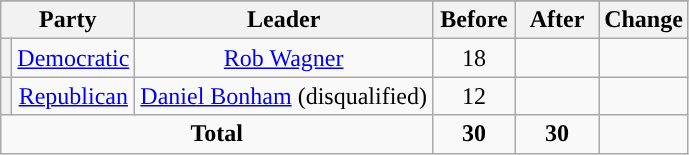<table class="wikitable" style="text-align:center;">
<tr>
</tr>
<tr>
<th colspan="2">Party</th>
<th>Leader</th>
<th style="width:3em">Before</th>
<th style="width:3em">After</th>
<th style="width:3em">Change</th>
</tr>
<tr>
<th style="background-color:"></th>
<td><a href='#'>Democratic</a></td>
<td><a href='#'>Rob Wagner</a></td>
<td>18</td>
<td></td>
<td></td>
</tr>
<tr>
<th style="background-color:"></th>
<td><a href='#'>Republican</a></td>
<td><a href='#'>Daniel Bonham</a> (disqualified)</td>
<td>12</td>
<td></td>
<td></td>
</tr>
<tr>
<td colspan="3"><strong>Total</strong></td>
<td><strong>30</strong></td>
<td><strong>30</strong></td>
<td></td>
</tr>
</table>
